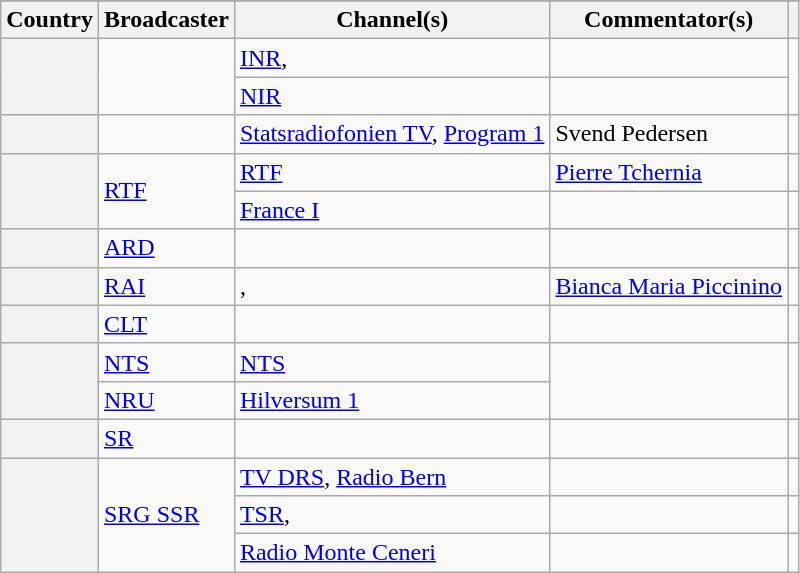<table class="wikitable plainrowheaders sticky-header">
<tr>
</tr>
<tr>
<th scope="col">Country</th>
<th scope="col">Broadcaster</th>
<th scope="col">Channel(s)</th>
<th scope="col">Commentator(s)</th>
<th scope="col"></th>
</tr>
<tr>
<th scope="rowgroup" rowspan="2"></th>
<td rowspan="2"></td>
<td><a href='#'>INR</a>, </td>
<td></td>
<td style="text-align:center" rowspan="2"></td>
</tr>
<tr>
<td><a href='#'>NIR</a></td>
<td></td>
</tr>
<tr>
<th scope="row"></th>
<td></td>
<td><a href='#'>Statsradiofonien TV</a>, <a href='#'>Program 1</a></td>
<td>Svend Pedersen</td>
<td style="text-align:center"></td>
</tr>
<tr>
<th scope="rowgroup" rowspan="2"></th>
<td rowspan="2"><a href='#'>RTF</a></td>
<td><a href='#'>RTF</a></td>
<td><a href='#'>Pierre Tchernia</a></td>
<td style="text-align:center"></td>
</tr>
<tr>
<td><a href='#'>France I</a></td>
<td></td>
<td style="text-align:center"></td>
</tr>
<tr>
<th scope="row"></th>
<td><a href='#'>ARD</a></td>
<td></td>
<td></td>
<td style="text-align:center"></td>
</tr>
<tr>
<th scope="row"></th>
<td><a href='#'>RAI</a></td>
<td>, </td>
<td><a href='#'>Bianca Maria Piccinino</a></td>
<td style="text-align:center"></td>
</tr>
<tr>
<th scope="row"></th>
<td><a href='#'>CLT</a></td>
<td></td>
<td></td>
<td style="text-align:center"></td>
</tr>
<tr>
<th scope="rowgroup" rowspan="2"></th>
<td><a href='#'>NTS</a></td>
<td><a href='#'>NTS</a></td>
<td rowspan="2"></td>
<td style="text-align:center" rowspan="2"></td>
</tr>
<tr>
<td><a href='#'>NRU</a></td>
<td><a href='#'>Hilversum 1</a></td>
</tr>
<tr>
<th scope="row"></th>
<td><a href='#'>SR</a></td>
<td></td>
<td></td>
<td style="text-align:center"></td>
</tr>
<tr>
<th scope="rowgroup" rowspan="3"></th>
<td rowspan="3"><a href='#'>SRG SSR</a></td>
<td><a href='#'>TV DRS</a>, <a href='#'>Radio Bern</a></td>
<td></td>
<td style="text-align:center"></td>
</tr>
<tr>
<td><a href='#'>TSR</a>, </td>
<td></td>
<td style="text-align:center"></td>
</tr>
<tr>
<td><a href='#'>Radio Monte Ceneri</a></td>
<td></td>
<td style="text-align:center"></td>
</tr>
</table>
